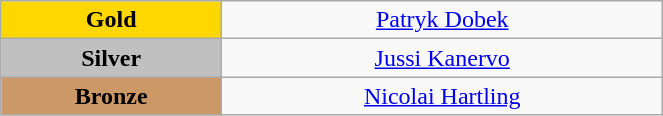<table class="wikitable" style="text-align:center; " width="35%">
<tr>
<td bgcolor="gold"><strong>Gold</strong></td>
<td><a href='#'>Patryk Dobek</a><br>  <small><em></em></small></td>
</tr>
<tr>
<td bgcolor="silver"><strong>Silver</strong></td>
<td><a href='#'>Jussi Kanervo</a><br>  <small><em></em></small></td>
</tr>
<tr>
<td bgcolor="CC9966"><strong>Bronze</strong></td>
<td><a href='#'>Nicolai Hartling</a><br>  <small><em></em></small></td>
</tr>
</table>
